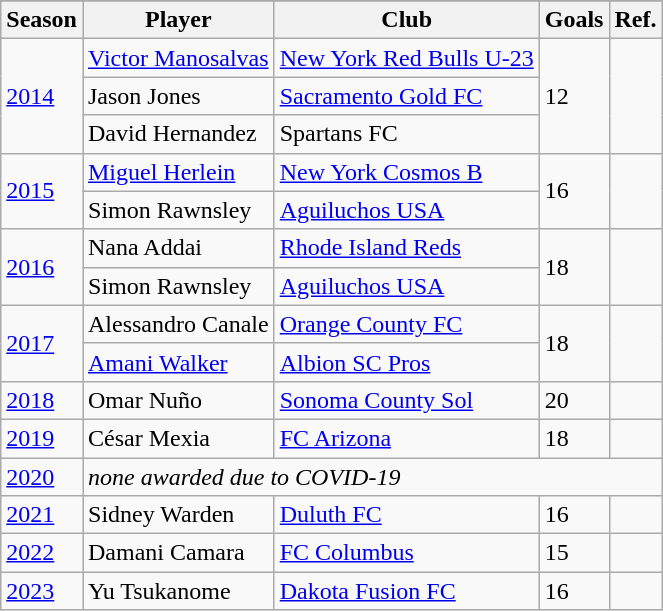<table class='wikitable'>
<tr>
</tr>
<tr>
<th>Season</th>
<th>Player</th>
<th>Club</th>
<th>Goals</th>
<th>Ref.</th>
</tr>
<tr>
<td rowspan="3"><a href='#'>2014</a></td>
<td> <a href='#'>Victor Manosalvas</a></td>
<td><a href='#'>New York Red Bulls U-23</a></td>
<td rowspan=3>12</td>
<td rowspan=3></td>
</tr>
<tr>
<td> Jason Jones</td>
<td><a href='#'>Sacramento Gold FC</a></td>
</tr>
<tr>
<td> David Hernandez</td>
<td>Spartans FC</td>
</tr>
<tr>
<td rowspan="2"><a href='#'>2015</a></td>
<td> <a href='#'>Miguel Herlein</a></td>
<td><a href='#'>New York Cosmos B</a></td>
<td rowspan=2>16</td>
<td rowspan=2></td>
</tr>
<tr>
<td> Simon Rawnsley</td>
<td><a href='#'>Aguiluchos USA</a></td>
</tr>
<tr>
<td rowspan="2"><a href='#'>2016</a></td>
<td> Nana Addai</td>
<td><a href='#'>Rhode Island Reds</a></td>
<td rowspan=2>18</td>
<td rowspan=2></td>
</tr>
<tr>
<td> Simon Rawnsley</td>
<td><a href='#'>Aguiluchos USA</a></td>
</tr>
<tr>
<td rowspan="2"><a href='#'>2017</a></td>
<td> Alessandro Canale</td>
<td><a href='#'>Orange County FC</a></td>
<td rowspan="2">18</td>
<td rowspan="2"></td>
</tr>
<tr>
<td> <a href='#'>Amani Walker</a></td>
<td><a href='#'>Albion SC Pros</a></td>
</tr>
<tr>
<td><a href='#'>2018</a></td>
<td> Omar Nuño</td>
<td><a href='#'>Sonoma County Sol</a></td>
<td>20</td>
<td></td>
</tr>
<tr>
<td><a href='#'>2019</a></td>
<td> César Mexia</td>
<td><a href='#'>FC Arizona</a></td>
<td>18</td>
<td></td>
</tr>
<tr>
<td><a href='#'>2020</a></td>
<td colspan="4"><em>none awarded due to COVID-19</em></td>
</tr>
<tr>
<td><a href='#'>2021</a></td>
<td> Sidney Warden</td>
<td><a href='#'>Duluth FC</a></td>
<td>16</td>
<td></td>
</tr>
<tr>
<td><a href='#'>2022</a></td>
<td> Damani Camara</td>
<td><a href='#'>FC Columbus</a></td>
<td>15</td>
<td></td>
</tr>
<tr>
<td><a href='#'>2023</a></td>
<td> Yu Tsukanome</td>
<td><a href='#'>Dakota Fusion FC</a></td>
<td>16</td>
<td></td>
</tr>
</table>
